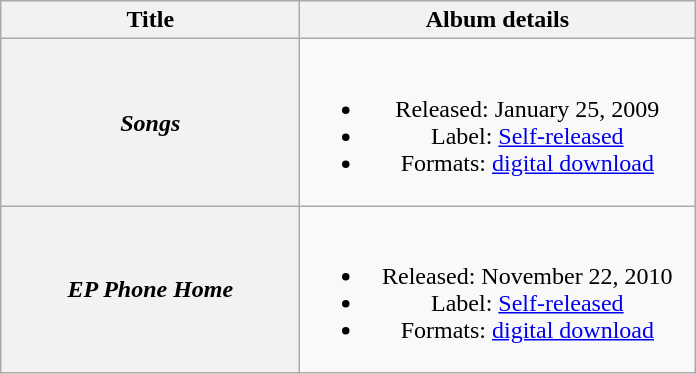<table class="wikitable plainrowheaders" style="text-align:center">
<tr>
<th scope="col" rowspan="1" style="width:12em;">Title</th>
<th scope="col" rowspan="1" style="width:16em;">Album details</th>
</tr>
<tr>
<th scope="row"><em>Songs</em></th>
<td><br><ul><li>Released: January 25, 2009</li><li>Label: <a href='#'>Self-released</a></li><li>Formats: <a href='#'>digital download</a></li></ul></td>
</tr>
<tr>
<th scope="row"><em>EP Phone Home</em></th>
<td><br><ul><li>Released: November 22, 2010</li><li>Label: <a href='#'>Self-released</a></li><li>Formats: <a href='#'>digital download</a></li></ul></td>
</tr>
</table>
